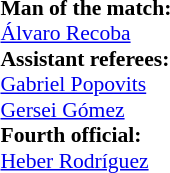<table width=50% style="font-size: 90%">
<tr>
<td><br><strong>Man of the match:</strong>
<br> <a href='#'>Álvaro Recoba</a>
<br><strong>Assistant referees:</strong>
<br><a href='#'>Gabriel Popovits</a>
<br><a href='#'>Gersei Gómez</a>
<br><strong>Fourth official:</strong>
<br><a href='#'>Heber Rodríguez</a></td>
</tr>
</table>
